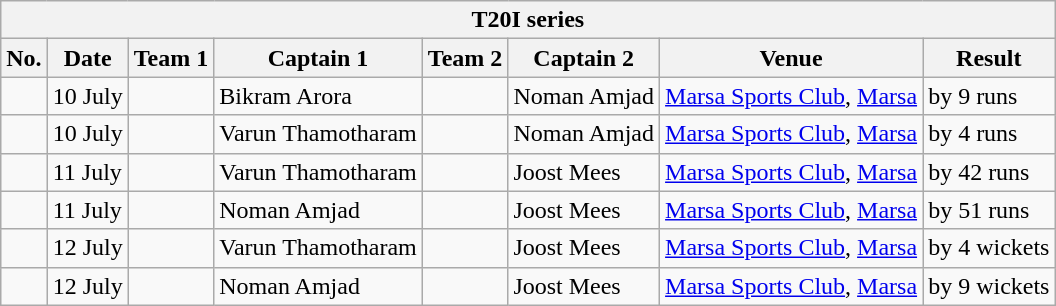<table class="wikitable">
<tr>
<th colspan="9">T20I series</th>
</tr>
<tr>
<th>No.</th>
<th>Date</th>
<th>Team 1</th>
<th>Captain 1</th>
<th>Team 2</th>
<th>Captain 2</th>
<th>Venue</th>
<th>Result</th>
</tr>
<tr>
<td></td>
<td>10 July</td>
<td></td>
<td>Bikram Arora</td>
<td></td>
<td>Noman Amjad</td>
<td><a href='#'>Marsa Sports Club</a>, <a href='#'>Marsa</a></td>
<td> by 9 runs</td>
</tr>
<tr>
<td></td>
<td>10 July</td>
<td></td>
<td>Varun Thamotharam</td>
<td></td>
<td>Noman Amjad</td>
<td><a href='#'>Marsa Sports Club</a>, <a href='#'>Marsa</a></td>
<td> by 4 runs</td>
</tr>
<tr>
<td></td>
<td>11 July</td>
<td></td>
<td>Varun Thamotharam</td>
<td></td>
<td>Joost Mees</td>
<td><a href='#'>Marsa Sports Club</a>, <a href='#'>Marsa</a></td>
<td> by 42 runs</td>
</tr>
<tr>
<td></td>
<td>11 July</td>
<td></td>
<td>Noman Amjad</td>
<td></td>
<td>Joost Mees</td>
<td><a href='#'>Marsa Sports Club</a>, <a href='#'>Marsa</a></td>
<td> by 51 runs</td>
</tr>
<tr>
<td></td>
<td>12 July</td>
<td></td>
<td>Varun Thamotharam</td>
<td></td>
<td>Joost Mees</td>
<td><a href='#'>Marsa Sports Club</a>, <a href='#'>Marsa</a></td>
<td> by 4 wickets</td>
</tr>
<tr>
<td></td>
<td>12 July</td>
<td></td>
<td>Noman Amjad</td>
<td></td>
<td>Joost Mees</td>
<td><a href='#'>Marsa Sports Club</a>, <a href='#'>Marsa</a></td>
<td> by 9 wickets</td>
</tr>
</table>
